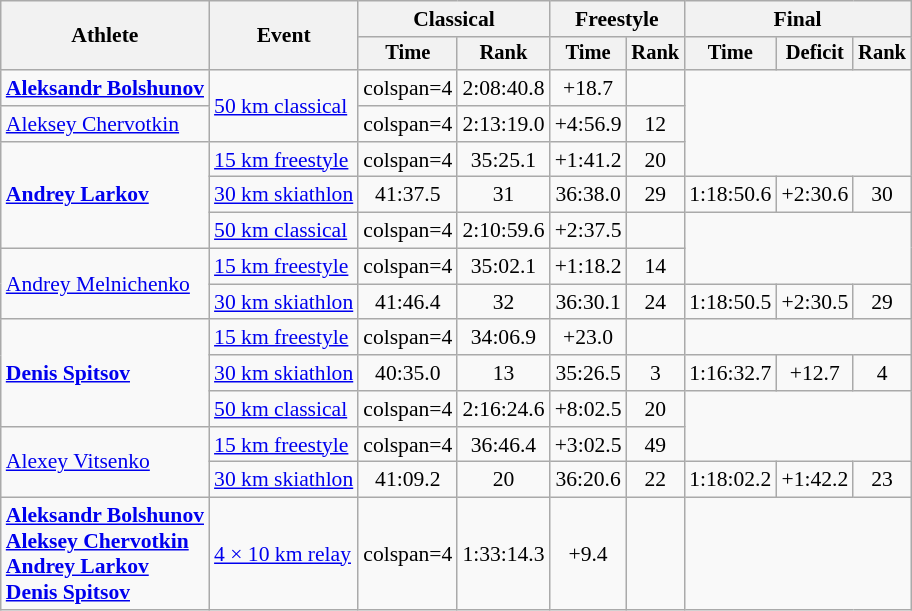<table class="wikitable" style="font-size:90%">
<tr>
<th rowspan=2>Athlete</th>
<th rowspan=2>Event</th>
<th colspan=2>Classical</th>
<th colspan=2>Freestyle</th>
<th colspan=3>Final</th>
</tr>
<tr style="font-size: 95%">
<th>Time</th>
<th>Rank</th>
<th>Time</th>
<th>Rank</th>
<th>Time</th>
<th>Deficit</th>
<th>Rank</th>
</tr>
<tr align=center>
<td align=left><strong><a href='#'>Aleksandr Bolshunov</a></strong></td>
<td align=left rowspan=2><a href='#'>50 km classical</a></td>
<td>colspan=4 </td>
<td>2:08:40.8</td>
<td>+18.7</td>
<td></td>
</tr>
<tr align=center>
<td align=left><a href='#'>Aleksey Chervotkin</a></td>
<td>colspan=4 </td>
<td>2:13:19.0</td>
<td>+4:56.9</td>
<td>12</td>
</tr>
<tr align=center>
<td align=left rowspan=3><strong><a href='#'>Andrey Larkov</a></strong></td>
<td align=left><a href='#'>15 km freestyle</a></td>
<td>colspan=4 </td>
<td>35:25.1</td>
<td>+1:41.2</td>
<td>20</td>
</tr>
<tr align=center>
<td align=left><a href='#'>30 km skiathlon</a></td>
<td>41:37.5</td>
<td>31</td>
<td>36:38.0</td>
<td>29</td>
<td>1:18:50.6</td>
<td>+2:30.6</td>
<td>30</td>
</tr>
<tr align=center>
<td align=left><a href='#'>50 km classical</a></td>
<td>colspan=4 </td>
<td>2:10:59.6</td>
<td>+2:37.5</td>
<td></td>
</tr>
<tr align=center>
<td align=left rowspan=2><a href='#'>Andrey Melnichenko</a></td>
<td align=left><a href='#'>15 km freestyle</a></td>
<td>colspan=4 </td>
<td>35:02.1</td>
<td>+1:18.2</td>
<td>14</td>
</tr>
<tr align=center>
<td align=left><a href='#'>30 km skiathlon</a></td>
<td>41:46.4</td>
<td>32</td>
<td>36:30.1</td>
<td>24</td>
<td>1:18:50.5</td>
<td>+2:30.5</td>
<td>29</td>
</tr>
<tr align=center>
<td align=left rowspan=3><strong><a href='#'>Denis Spitsov</a></strong></td>
<td align=left><a href='#'>15 km freestyle</a></td>
<td>colspan=4 </td>
<td>34:06.9</td>
<td>+23.0</td>
<td></td>
</tr>
<tr align=center>
<td align=left><a href='#'>30 km skiathlon</a></td>
<td>40:35.0</td>
<td>13</td>
<td>35:26.5</td>
<td>3</td>
<td>1:16:32.7</td>
<td>+12.7</td>
<td>4</td>
</tr>
<tr align=center>
<td align=left><a href='#'>50 km classical</a></td>
<td>colspan=4 </td>
<td>2:16:24.6</td>
<td>+8:02.5</td>
<td>20</td>
</tr>
<tr align=center>
<td align=left rowspan=2><a href='#'>Alexey Vitsenko</a></td>
<td align=left><a href='#'>15 km freestyle</a></td>
<td>colspan=4 </td>
<td>36:46.4</td>
<td>+3:02.5</td>
<td>49</td>
</tr>
<tr align=center>
<td align=left><a href='#'>30 km skiathlon</a></td>
<td>41:09.2</td>
<td>20</td>
<td>36:20.6</td>
<td>22</td>
<td>1:18:02.2</td>
<td>+1:42.2</td>
<td>23</td>
</tr>
<tr align=center>
<td align=left><strong><a href='#'>Aleksandr Bolshunov</a><br><a href='#'>Aleksey Chervotkin</a><br><a href='#'>Andrey Larkov</a><br><a href='#'>Denis Spitsov</a></strong></td>
<td align=left><a href='#'>4 × 10 km relay</a></td>
<td>colspan=4 </td>
<td>1:33:14.3</td>
<td>+9.4</td>
<td></td>
</tr>
</table>
